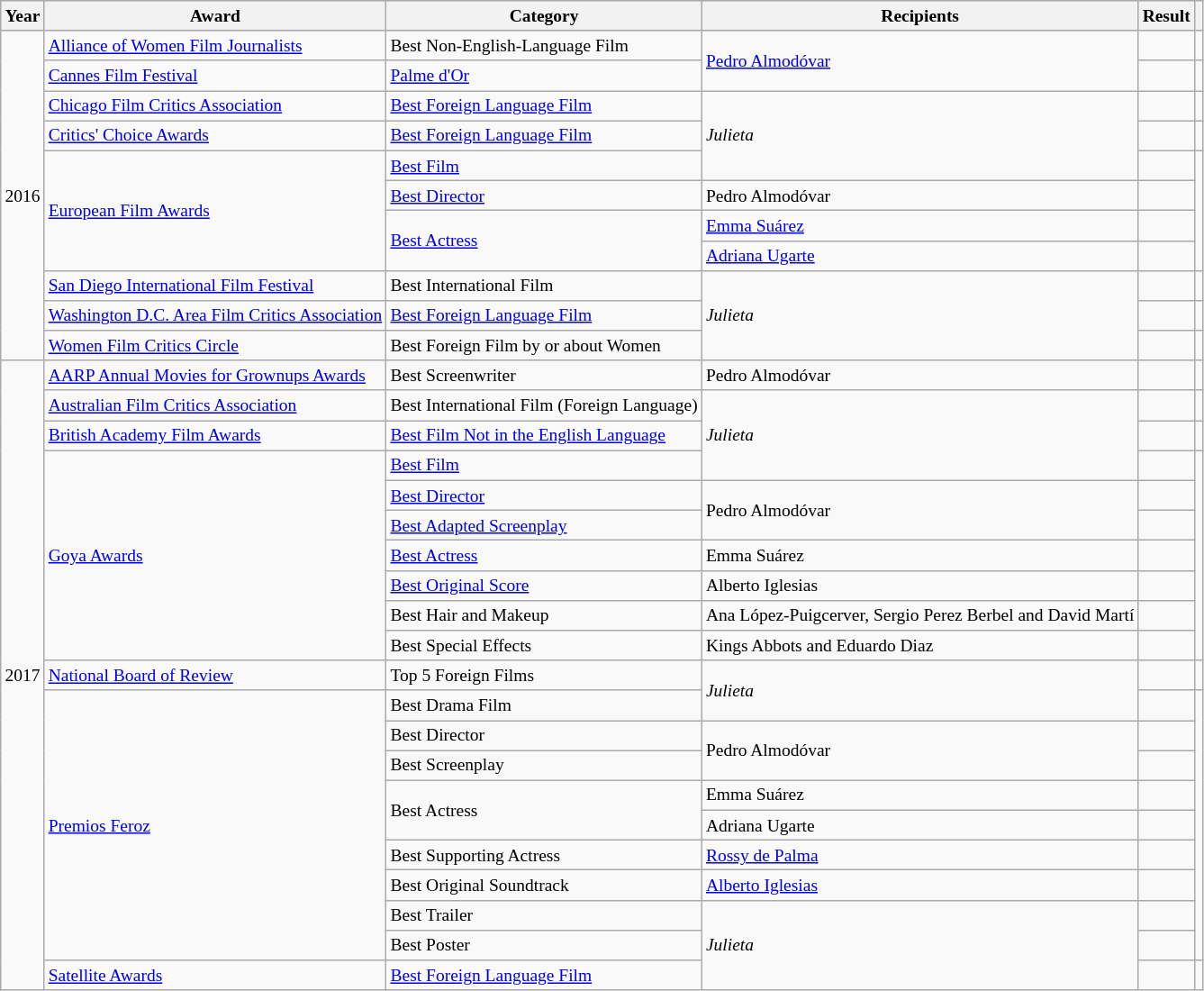<table class="wikitable sortable" style="font-size:small">
<tr style="background:#ccc; text-align:center;">
<th>Year</th>
<th>Award</th>
<th>Category</th>
<th>Recipients</th>
<th>Result</th>
<th class="unsortable"></th>
</tr>
<tr>
<td rowspan="11">2016</td>
<td><a href='#'>Alliance of Women Film Journalists</a></td>
<td>Best Non-English-Language Film</td>
<td rowspan="2"><a href='#'>Pedro Almodóvar</a></td>
<td></td>
<td></td>
</tr>
<tr>
<td><a href='#'>Cannes Film Festival</a></td>
<td><a href='#'>Palme d'Or</a></td>
<td></td>
<td></td>
</tr>
<tr>
<td><a href='#'>Chicago Film Critics Association</a></td>
<td><a href='#'>Best Foreign Language Film</a></td>
<td rowspan="3"><em>Julieta</em></td>
<td></td>
<td></td>
</tr>
<tr>
<td><a href='#'>Critics' Choice Awards</a></td>
<td><a href='#'>Best Foreign Language Film</a></td>
<td></td>
<td></td>
</tr>
<tr>
<td rowspan="4"><a href='#'>European Film Awards</a></td>
<td><a href='#'>Best Film</a></td>
<td></td>
<td rowspan="4"></td>
</tr>
<tr>
<td><a href='#'>Best Director</a></td>
<td>Pedro Almodóvar</td>
<td></td>
</tr>
<tr>
<td rowspan="2"><a href='#'>Best Actress</a></td>
<td><a href='#'>Emma Suárez</a></td>
<td></td>
</tr>
<tr>
<td><a href='#'>Adriana Ugarte</a></td>
<td></td>
</tr>
<tr>
<td><a href='#'>San Diego International Film Festival</a></td>
<td>Best International Film</td>
<td rowspan="3"><em>Julieta</em></td>
<td></td>
<td></td>
</tr>
<tr>
<td><a href='#'>Washington D.C. Area Film Critics Association</a></td>
<td><a href='#'>Best Foreign Language Film</a></td>
<td></td>
<td></td>
</tr>
<tr>
<td><a href='#'>Women Film Critics Circle</a></td>
<td>Best Foreign Film by or about Women</td>
<td></td>
<td></td>
</tr>
<tr>
<td rowspan="21">2017</td>
<td><a href='#'>AARP Annual Movies for Grownups Awards</a></td>
<td>Best Screenwriter</td>
<td>Pedro Almodóvar</td>
<td></td>
<td></td>
</tr>
<tr>
<td><a href='#'>Australian Film Critics Association</a></td>
<td>Best International Film (Foreign Language)</td>
<td rowspan="3"><em>Julieta</em></td>
<td></td>
<td style="text-align:center;"></td>
</tr>
<tr>
<td><a href='#'>British Academy Film Awards</a></td>
<td><a href='#'>Best Film Not in the English Language</a></td>
<td></td>
<td></td>
</tr>
<tr>
<td rowspan="7"><a href='#'>Goya Awards</a></td>
<td><a href='#'>Best Film</a></td>
<td></td>
<td rowspan="7"></td>
</tr>
<tr>
<td><a href='#'>Best Director</a></td>
<td rowspan="2">Pedro Almodóvar</td>
<td></td>
</tr>
<tr>
<td><a href='#'>Best Adapted Screenplay</a></td>
<td></td>
</tr>
<tr>
<td><a href='#'>Best Actress</a></td>
<td>Emma Suárez</td>
<td></td>
</tr>
<tr>
<td><a href='#'>Best Original Score</a></td>
<td>Alberto Iglesias</td>
<td></td>
</tr>
<tr>
<td>Best Hair and Makeup</td>
<td>Ana López-Puigcerver, Sergio Perez Berbel and David Martí</td>
<td></td>
</tr>
<tr>
<td>Best Special Effects</td>
<td>Kings Abbots and Eduardo Diaz</td>
<td></td>
</tr>
<tr>
<td><a href='#'>National Board of Review</a></td>
<td>Top 5 Foreign Films</td>
<td rowspan="2"><em>Julieta</em></td>
<td></td>
<td></td>
</tr>
<tr>
<td rowspan="9"><a href='#'>Premios Feroz</a></td>
<td>Best Drama Film</td>
<td></td>
<td rowspan="9"></td>
</tr>
<tr>
<td>Best Director</td>
<td rowspan="2">Pedro Almodóvar</td>
<td></td>
</tr>
<tr>
<td>Best Screenplay</td>
<td></td>
</tr>
<tr>
<td rowspan="2">Best Actress</td>
<td>Emma Suárez</td>
<td></td>
</tr>
<tr>
<td>Adriana Ugarte</td>
<td></td>
</tr>
<tr>
<td>Best Supporting Actress</td>
<td><a href='#'>Rossy de Palma</a></td>
<td></td>
</tr>
<tr>
<td>Best Original Soundtrack</td>
<td><a href='#'>Alberto Iglesias</a></td>
<td></td>
</tr>
<tr>
<td>Best Trailer</td>
<td rowspan="3"><em>Julieta</em></td>
<td></td>
</tr>
<tr>
<td>Best Poster</td>
<td></td>
</tr>
<tr>
<td><a href='#'>Satellite Awards</a></td>
<td><a href='#'>Best Foreign Language Film</a></td>
<td></td>
<td></td>
</tr>
</table>
